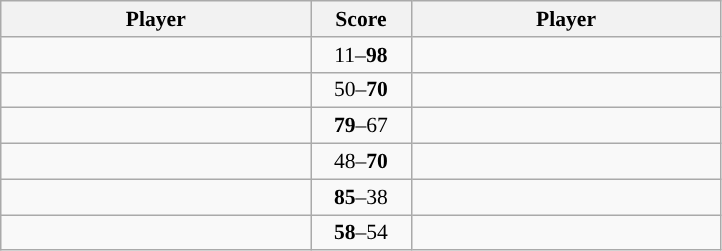<table class="wikitable " style="font-size: 90%;">
<tr>
<th width=200>Player</th>
<th width=60>Score</th>
<th width=200>Player</th>
</tr>
<tr>
<td></td>
<td align="center">11–<strong>98</strong></td>
<td><strong></strong></td>
</tr>
<tr>
<td></td>
<td align="center">50–<strong>70</strong></td>
<td><strong></strong></td>
</tr>
<tr>
<td><strong></strong></td>
<td align="center"><strong>79</strong>–67</td>
<td></td>
</tr>
<tr>
<td></td>
<td align="center">48–<strong>70</strong></td>
<td><strong></strong></td>
</tr>
<tr>
<td><strong></strong></td>
<td align="center"><strong>85</strong>–38</td>
<td></td>
</tr>
<tr>
<td><strong></strong></td>
<td align="center"><strong>58</strong>–54</td>
<td></td>
</tr>
</table>
